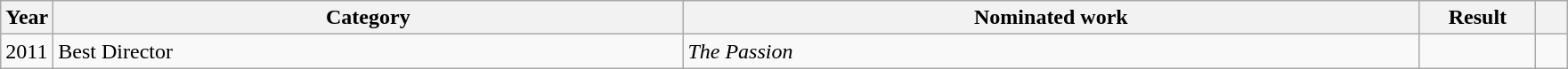<table class="wikitable">
<tr>
<th scope="col" style="width:1em;">Year</th>
<th scope="col" style="width:29em;">Category</th>
<th scope="col" style="width:34em;">Nominated work</th>
<th scope="col" style="width:5em;">Result</th>
<th scope="col" style="width:1em;"></th>
</tr>
<tr>
<td>2011</td>
<td>Best Director</td>
<td><em>The Passion</em></td>
<td></td>
<td></td>
</tr>
</table>
